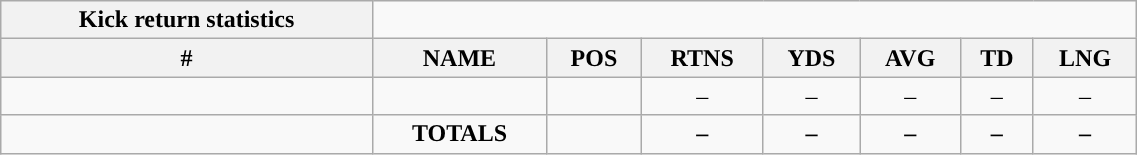<table style="width:60%; text-align:center;" class="wikitable collapsible collapsed">
<tr>
<th style="text-align:center; ">Kick return statistics</th>
</tr>
<tr>
<th>#</th>
<th>NAME</th>
<th>POS</th>
<th>RTNS</th>
<th>YDS</th>
<th>AVG</th>
<th>TD</th>
<th>LNG</th>
</tr>
<tr>
<td></td>
<td></td>
<td></td>
<td>–</td>
<td>–</td>
<td>–</td>
<td>–</td>
<td>–</td>
</tr>
<tr>
<td></td>
<td><strong>TOTALS</strong></td>
<td></td>
<td><strong>–</strong></td>
<td><strong>–</strong></td>
<td><strong>–</strong></td>
<td><strong>–</strong></td>
<td><strong>–</strong></td>
</tr>
</table>
